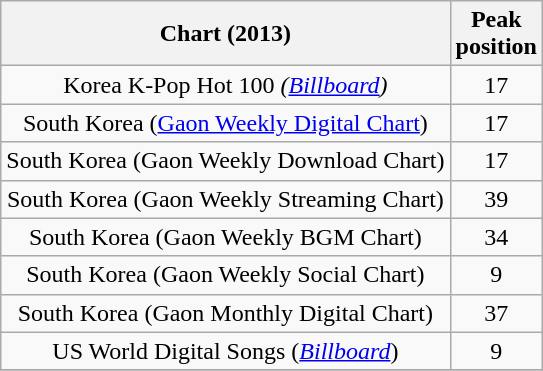<table class="wikitable sortable plainrowheaders" style="text-align:center;">
<tr>
<th>Chart (2013)</th>
<th>Peak<br>position</th>
</tr>
<tr>
<td>Korea K-Pop Hot 100 <em>(<a href='#'>Billboard</a>)</em></td>
<td align="center">17</td>
</tr>
<tr>
<td rowspan="1">South Korea (<a href='#'>Gaon Weekly Digital Chart</a>)</td>
<td align="center">17</td>
</tr>
<tr>
<td rowspan="1">South Korea (Gaon Weekly Download Chart)</td>
<td align="center">17</td>
</tr>
<tr>
<td rowspan="1">South Korea (Gaon Weekly Streaming Chart)</td>
<td align="center">39</td>
</tr>
<tr>
<td rowspan="1">South Korea (Gaon Weekly BGM Chart)</td>
<td align="center">34</td>
</tr>
<tr>
<td rowspan="1">South Korea (Gaon Weekly Social Chart)</td>
<td align="center">9</td>
</tr>
<tr>
<td rowspan="1">South Korea (Gaon Monthly Digital Chart)</td>
<td align="center">37</td>
</tr>
<tr>
<td>US World Digital Songs (<em><a href='#'>Billboard</a></em>)</td>
<td align="center">9</td>
</tr>
<tr>
</tr>
</table>
